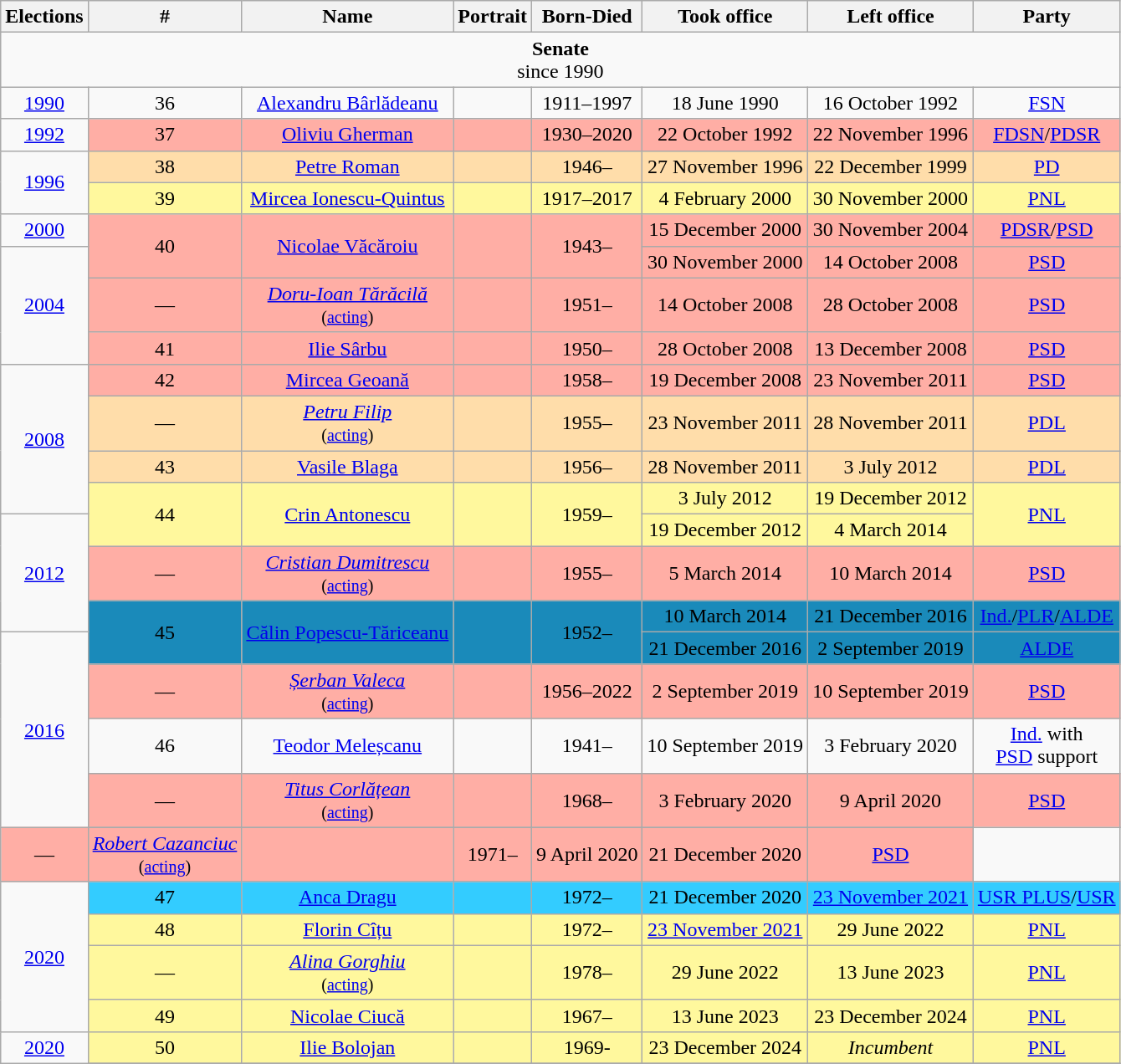<table class="wikitable" style="text-align:center">
<tr>
<th>Elections</th>
<th>#</th>
<th>Name</th>
<th>Portrait</th>
<th>Born-Died</th>
<th>Took office</th>
<th>Left office</th>
<th>Party</th>
</tr>
<tr>
<td colspan = 8><strong>Senate</strong> <br> since 1990</td>
</tr>
<tr>
<td><a href='#'>1990</a></td>
<td bgcolor=>36</td>
<td bgcolor=><a href='#'>Alexandru Bârlădeanu</a></td>
<td bgcolor=></td>
<td bgcolor=>1911–1997</td>
<td bgcolor=>18 June 1990</td>
<td bgcolor=>16 October 1992</td>
<td bgcolor=><a href='#'>FSN</a></td>
</tr>
<tr>
<td><a href='#'>1992</a></td>
<td bgcolor=#FFAEA5>37</td>
<td bgcolor=#FFAEA5><a href='#'>Oliviu Gherman</a></td>
<td bgcolor=#FFAEA5></td>
<td bgcolor=#FFAEA5>1930–2020</td>
<td bgcolor=#FFAEA5>22 October 1992</td>
<td bgcolor=#FFAEA5>22 November 1996</td>
<td bgcolor=#FFAEA5><a href='#'>FDSN</a>/<a href='#'>PDSR</a></td>
</tr>
<tr>
<td rowspan = 2><a href='#'>1996</a></td>
<td bgcolor=#FFDDAA>38</td>
<td bgcolor=#FFDDAA><a href='#'>Petre Roman</a></td>
<td bgcolor=#FFDDAA></td>
<td bgcolor=#FFDDAA>1946–</td>
<td bgcolor=#FFDDAA>27 November 1996</td>
<td bgcolor=#FFDDAA>22 December 1999</td>
<td bgcolor=#FFDDAA><a href='#'>PD</a></td>
</tr>
<tr>
<td bgcolor=#FFF89D>39</td>
<td bgcolor=#FFF89D><a href='#'>Mircea Ionescu-Quintus</a></td>
<td bgcolor=#FFF89D></td>
<td bgcolor=#FFF89D>1917–2017</td>
<td bgcolor=#FFF89D>4 February 2000</td>
<td bgcolor=#FFF89D>30 November 2000</td>
<td bgcolor=#FFF89D><a href='#'>PNL</a></td>
</tr>
<tr>
<td><a href='#'>2000</a></td>
<td bgcolor=#FFAEA5 rowspan = 2>40</td>
<td bgcolor=#FFAEA5 rowspan = 2><a href='#'>Nicolae Văcăroiu</a></td>
<td bgcolor=#FFAEA5 rowspan = 2></td>
<td bgcolor=#FFAEA5 rowspan = 2>1943–</td>
<td bgcolor=#FFAEA5>15 December 2000</td>
<td bgcolor=#FFAEA5>30 November 2004</td>
<td bgcolor=#FFAEA5><a href='#'>PDSR</a>/<a href='#'>PSD</a></td>
</tr>
<tr>
<td rowspan = 3><a href='#'>2004</a></td>
<td bgcolor=#FFAEA5>30 November 2000</td>
<td bgcolor=#FFAEA5>14 October 2008</td>
<td bgcolor=#FFAEA5><a href='#'>PSD</a></td>
</tr>
<tr>
<td bgcolor=#FFAEA5>—</td>
<td bgcolor=#FFAEA5><em><a href='#'>Doru-Ioan Tărăcilă</a></em> <br> <small>(<a href='#'>acting</a>)</small></td>
<td bgcolor=#FFAEA5></td>
<td bgcolor=#FFAEA5>1951–</td>
<td bgcolor=#FFAEA5>14 October 2008</td>
<td bgcolor=#FFAEA5>28 October 2008</td>
<td bgcolor=#FFAEA5><a href='#'>PSD</a></td>
</tr>
<tr>
<td bgcolor=#FFAEA5>41</td>
<td bgcolor=#FFAEA5><a href='#'>Ilie Sârbu</a></td>
<td bgcolor=#FFAEA5></td>
<td bgcolor=#FFAEA5>1950–</td>
<td bgcolor=#FFAEA5>28 October 2008</td>
<td bgcolor=#FFAEA5>13 December 2008</td>
<td bgcolor=#FFAEA5><a href='#'>PSD</a></td>
</tr>
<tr>
<td rowspan=4><a href='#'>2008</a></td>
<td bgcolor=#FFAEA5>42</td>
<td bgcolor=#FFAEA5><a href='#'>Mircea Geoană</a></td>
<td bgcolor=#FFAEA5></td>
<td bgcolor=#FFAEA5>1958–</td>
<td bgcolor=#FFAEA5>19 December 2008</td>
<td bgcolor=#FFAEA5>23 November 2011</td>
<td bgcolor=#FFAEA5><a href='#'>PSD</a></td>
</tr>
<tr>
<td bgcolor=#FFDDAA>—</td>
<td bgcolor=#FFDDAA><em><a href='#'>Petru Filip</a></em> <br> <small>(<a href='#'>acting</a>)</small></td>
<td bgcolor=#FFDDAA></td>
<td bgcolor=#FFDDAA>1955–</td>
<td bgcolor=#FFDDAA>23 November 2011</td>
<td bgcolor=#FFDDAA>28 November 2011</td>
<td bgcolor=#FFDDAA><a href='#'>PDL</a></td>
</tr>
<tr>
<td bgcolor=#FFDDAA>43</td>
<td bgcolor=#FFDDAA><a href='#'>Vasile Blaga</a></td>
<td bgcolor=#FFDDAA></td>
<td bgcolor=#FFDDAA>1956–</td>
<td bgcolor=#FFDDAA>28 November 2011</td>
<td bgcolor=#FFDDAA>3 July 2012</td>
<td bgcolor=#FFDDAA><a href='#'>PDL</a></td>
</tr>
<tr>
<td rowspan=2 bgcolor=#FFF89D>44</td>
<td rowspan=2 bgcolor=#FFF89D><a href='#'>Crin Antonescu</a></td>
<td rowspan=2 bgcolor=#FFF89D></td>
<td rowspan=2 bgcolor=#FFF89D>1959–</td>
<td bgcolor=#FFF89D>3 July 2012</td>
<td bgcolor=#FFF89D>19 December 2012</td>
<td rowspan=2 bgcolor=#FFF89D><a href='#'>PNL</a></td>
</tr>
<tr>
<td rowspan=3><a href='#'>2012</a></td>
<td bgcolor=#FFF89D>19 December 2012</td>
<td bgcolor=#FFF89D>4 March 2014</td>
</tr>
<tr>
<td bgcolor=#FFAEA5>—</td>
<td bgcolor=#FFAEA5><em><a href='#'>Cristian Dumitrescu</a></em> <br> <small>(<a href='#'>acting</a>)</small></td>
<td bgcolor=#FFAEA5></td>
<td bgcolor=#FFAEA5>1955–</td>
<td bgcolor=#FFAEA5>5 March 2014</td>
<td bgcolor=#FFAEA5>10 March 2014</td>
<td bgcolor=#FFAEA5><a href='#'>PSD</a></td>
</tr>
<tr>
<td rowspan=2 bgcolor=#1A8ABA>45</td>
<td rowspan=2 bgcolor=#1A8ABA><a href='#'>Călin Popescu-Tăriceanu</a></td>
<td rowspan=2 bgcolor=#1A8ABA></td>
<td rowspan=2 bgcolor=#1A8ABA>1952–</td>
<td bgcolor=#1A8ABA>10 March 2014</td>
<td bgcolor=#1A8ABA>21 December 2016</td>
<td bgcolor=#1A8ABA><a href='#'>Ind.</a>/<a href='#'>PLR</a>/<a href='#'>ALDE</a></td>
</tr>
<tr>
<td rowspan=5><a href='#'>2016</a></td>
<td bgcolor=#1A8ABA>21 December 2016</td>
<td bgcolor=#1A8ABA>2 September 2019</td>
<td bgcolor=#1A8ABA><a href='#'>ALDE</a></td>
</tr>
<tr>
<td bgcolor=#FFAEA5>—</td>
<td bgcolor=#FFAEA5><em><a href='#'>Șerban Valeca</a></em> <br> <small>(<a href='#'>acting</a>)</small></td>
<td bgcolor=#FFAEA5></td>
<td bgcolor=#FFAEA5>1956–2022</td>
<td bgcolor=#FFAEA5>2 September 2019</td>
<td bgcolor=#FFAEA5>10 September 2019</td>
<td bgcolor=#FFAEA5><a href='#'>PSD</a></td>
</tr>
<tr>
<td>46</td>
<td><a href='#'>Teodor Meleșcanu</a></td>
<td></td>
<td>1941–</td>
<td>10 September 2019</td>
<td>3 February 2020</td>
<td><a href='#'>Ind.</a> with<br><a href='#'>PSD</a> support</td>
</tr>
<tr bgcolor=#FFAEA5>
<td>—</td>
<td><em><a href='#'>Titus Corlățean</a></em> <br> <small>(<a href='#'>acting</a>)</small></td>
<td></td>
<td>1968–</td>
<td>3 February 2020</td>
<td>9 April 2020</td>
<td><a href='#'>PSD</a></td>
</tr>
<tr>
</tr>
<tr bgcolor=#FFAEA5>
<td>—</td>
<td><em><a href='#'>Robert Cazanciuc</a></em> <br> <small>(<a href='#'>acting</a>)</small></td>
<td></td>
<td>1971–</td>
<td>9 April 2020</td>
<td>21 December 2020</td>
<td><a href='#'>PSD</a></td>
</tr>
<tr>
<td rowspan="4"><a href='#'>2020</a></td>
<td bgcolor=#33ccff>47</td>
<td bgcolor=#33ccff><a href='#'>Anca Dragu</a></td>
<td bgcolor=#33ccff></td>
<td bgcolor=#33ccff>1972–</td>
<td - bgcolor=#33ccff>21 December 2020</td>
<td bgcolor=#33ccff><a href='#'>23 November 2021</a></td>
<td bgcolor=#33ccff><a href='#'>USR PLUS</a>/<a href='#'>USR</a></td>
</tr>
<tr>
<td bgcolor=#FFF89D>48</td>
<td bgcolor=#FFF89D><a href='#'>Florin Cîțu</a></td>
<td bgcolor=#FFF89D></td>
<td bgcolor=#FFF89D>1972–</td>
<td bgcolor=#FFF89D><a href='#'>23 November 2021</a></td>
<td bgcolor=#FFF89D>29 June 2022</td>
<td bgcolor=#FFF89D><a href='#'>PNL</a></td>
</tr>
<tr>
<td bgcolor=#FFF89D>—</td>
<td bgcolor=#FFF89D><em><a href='#'>Alina Gorghiu</a></em> <br> <small>(<a href='#'>acting</a>)</small></td>
<td bgcolor=#FFF89D></td>
<td bgcolor=#FFF89D>1978–</td>
<td bgcolor=#FFF89D>29 June 2022</td>
<td bgcolor=#FFF89D>13 June 2023</td>
<td bgcolor=#FFF89D><a href='#'>PNL</a></td>
</tr>
<tr>
<td bgcolor=#FFF89D>49</td>
<td bgcolor=#FFF89D><a href='#'>Nicolae Ciucă</a></td>
<td bgcolor=#FFF89D></td>
<td bgcolor=#FFF89D>1967–</td>
<td bgcolor=#FFF89D>13 June 2023</td>
<td bgcolor=#FFF89D>23 December 2024</td>
<td bgcolor=#FFF89D><a href='#'>PNL</a></td>
</tr>
<tr>
<td rowspan="2"><a href='#'>2020</a></td>
<td bgcolor=#FFF89D>50</td>
<td bgcolor=#FFF89D><a href='#'>Ilie Bolojan</a></td>
<td bgcolor=#FFF89D></td>
<td bgcolor=#FFF89D>1969-</td>
<td bgcolor=#FFF89D>23 December 2024</td>
<td bgcolor=#FFF89D><em>Incumbent</em></td>
<td bgcolor=#FFF89D><a href='#'>PNL</a></td>
</tr>
<tr>
</tr>
</table>
